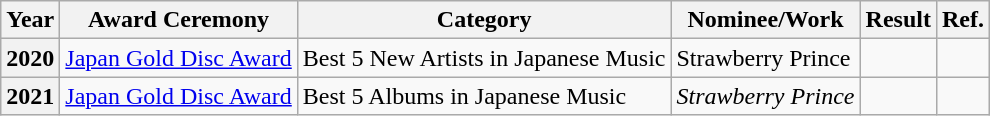<table class="wikitable plainrowheaders">
<tr>
<th>Year</th>
<th>Award Ceremony</th>
<th>Category</th>
<th>Nominee/Work</th>
<th>Result</th>
<th>Ref.</th>
</tr>
<tr>
<th scope="row">2020</th>
<td><a href='#'>Japan Gold Disc Award</a></td>
<td>Best 5 New Artists in Japanese Music</td>
<td>Strawberry Prince</td>
<td></td>
<td></td>
</tr>
<tr>
<th scope="row">2021</th>
<td><a href='#'>Japan Gold Disc Award</a></td>
<td>Best 5 Albums in Japanese Music</td>
<td><em>Strawberry Prince</em></td>
<td></td>
<td></td>
</tr>
</table>
